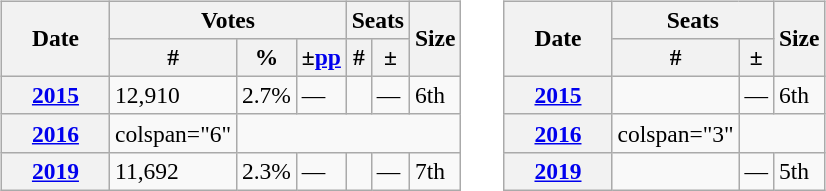<table>
<tr>
<td style="vertical-align:top"><br><table class="wikitable" style="font-size:98%;">
<tr>
<th width="65" rowspan="2">Date</th>
<th colspan="3">Votes</th>
<th colspan="2">Seats</th>
<th rowspan="2">Size</th>
</tr>
<tr>
<th width="75">#</th>
<th>%</th>
<th>±<a href='#'>pp</a></th>
<th>#</th>
<th>±</th>
</tr>
<tr>
<th><a href='#'>2015</a></th>
<td>12,910</td>
<td>2.7%</td>
<td>—</td>
<td style="text-align:center;"></td>
<td>—</td>
<td>6th</td>
</tr>
<tr>
<th><a href='#'>2016</a></th>
<td>colspan="6" </td>
</tr>
<tr>
<th><a href='#'>2019</a></th>
<td>11,692</td>
<td>2.3%</td>
<td>—</td>
<td style="text-align:center;"></td>
<td>—</td>
<td>7th</td>
</tr>
</table>
</td>
<td colwidth="1em"> </td>
<td style="vertical-align:top"><br><table class="wikitable" style="font-size:98%;">
<tr>
<th width="65" rowspan="2">Date</th>
<th colspan="2">Seats</th>
<th rowspan="2">Size</th>
</tr>
<tr>
<th>#</th>
<th>±</th>
</tr>
<tr>
<th><a href='#'>2015</a></th>
<td style="text-align:center;"></td>
<td>—</td>
<td>6th</td>
</tr>
<tr>
<th><a href='#'>2016</a></th>
<td>colspan="3" </td>
</tr>
<tr>
<th><a href='#'>2019</a></th>
<td style="text-align:center;"></td>
<td>—</td>
<td>5th</td>
</tr>
</table>
</td>
</tr>
</table>
